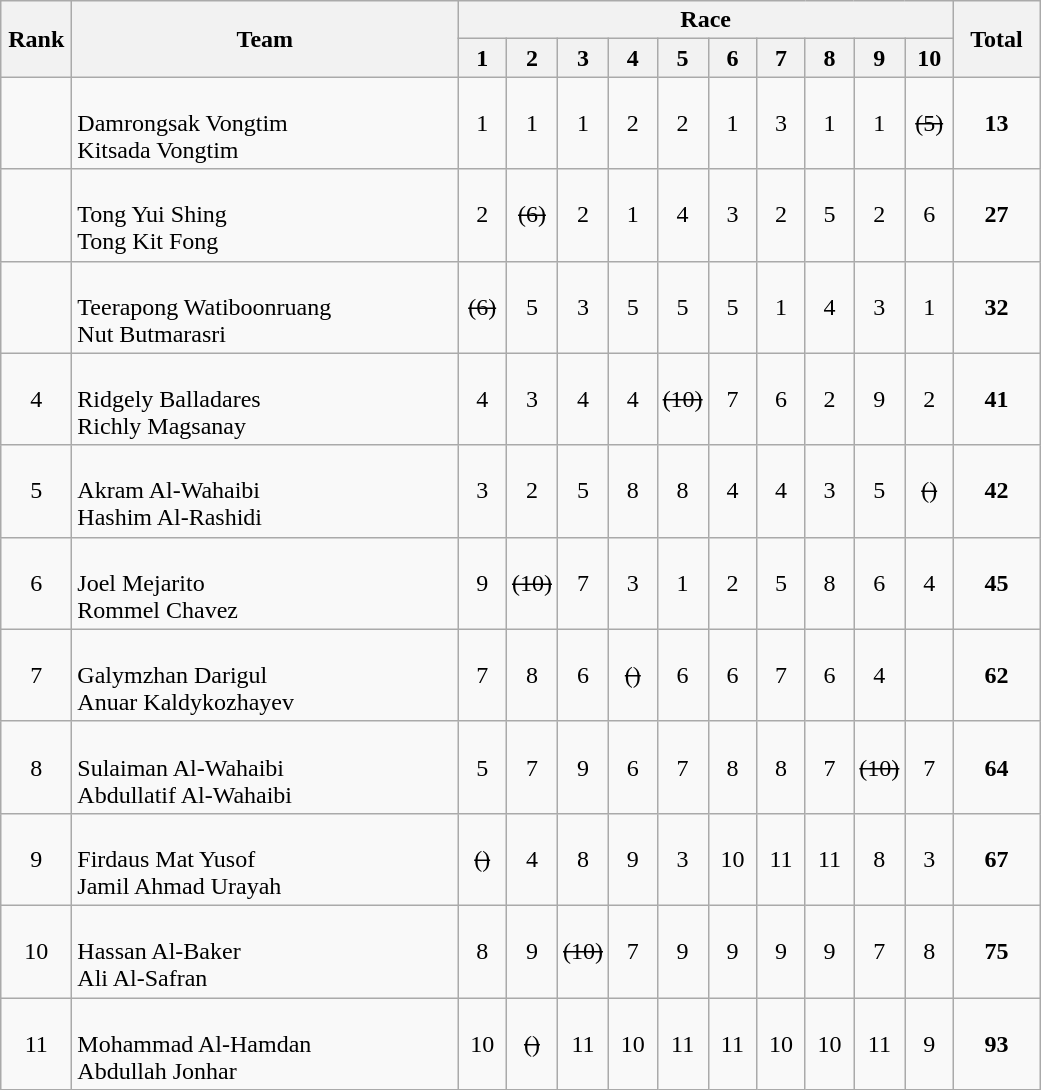<table class="wikitable" style="text-align:center">
<tr>
<th rowspan="2" width=40>Rank</th>
<th rowspan="2" width=250>Team</th>
<th colspan="10">Race</th>
<th rowspan="2" width=50>Total</th>
</tr>
<tr>
<th width=25>1</th>
<th width=25>2</th>
<th width=25>3</th>
<th width=25>4</th>
<th width=25>5</th>
<th width=25>6</th>
<th width=25>7</th>
<th width=25>8</th>
<th width=25>9</th>
<th width=25>10</th>
</tr>
<tr>
<td></td>
<td align=left><br>Damrongsak Vongtim<br>Kitsada Vongtim</td>
<td>1</td>
<td>1</td>
<td>1</td>
<td>2</td>
<td>2</td>
<td>1</td>
<td>3</td>
<td>1</td>
<td>1</td>
<td><s>(5)</s></td>
<td><strong>13</strong></td>
</tr>
<tr>
<td></td>
<td align=left><br>Tong Yui Shing<br>Tong Kit Fong</td>
<td>2</td>
<td><s>(6)</s></td>
<td>2</td>
<td>1</td>
<td>4</td>
<td>3</td>
<td>2</td>
<td>5</td>
<td>2</td>
<td>6</td>
<td><strong>27</strong></td>
</tr>
<tr>
<td></td>
<td align=left><br>Teerapong Watiboonruang<br>Nut Butmarasri</td>
<td><s>(6)</s></td>
<td>5</td>
<td>3</td>
<td>5</td>
<td>5</td>
<td>5</td>
<td>1</td>
<td>4</td>
<td>3</td>
<td>1</td>
<td><strong>32</strong></td>
</tr>
<tr>
<td>4</td>
<td align=left><br>Ridgely Balladares<br>Richly Magsanay</td>
<td>4</td>
<td>3</td>
<td>4</td>
<td>4</td>
<td><s>(10)</s></td>
<td>7</td>
<td>6</td>
<td>2</td>
<td>9</td>
<td>2</td>
<td><strong>41</strong></td>
</tr>
<tr>
<td>5</td>
<td align=left><br>Akram Al-Wahaibi<br>Hashim Al-Rashidi</td>
<td>3</td>
<td>2</td>
<td>5</td>
<td>8</td>
<td>8</td>
<td>4</td>
<td>4</td>
<td>3</td>
<td>5</td>
<td><s>()</s></td>
<td><strong>42</strong></td>
</tr>
<tr>
<td>6</td>
<td align=left><br>Joel Mejarito<br>Rommel Chavez</td>
<td>9</td>
<td><s>(10)</s></td>
<td>7</td>
<td>3</td>
<td>1</td>
<td>2</td>
<td>5</td>
<td>8</td>
<td>6</td>
<td>4</td>
<td><strong>45</strong></td>
</tr>
<tr>
<td>7</td>
<td align=left><br>Galymzhan Darigul<br>Anuar Kaldykozhayev</td>
<td>7</td>
<td>8</td>
<td>6</td>
<td><s>()</s></td>
<td>6</td>
<td>6</td>
<td>7</td>
<td>6</td>
<td>4</td>
<td></td>
<td><strong>62</strong></td>
</tr>
<tr>
<td>8</td>
<td align=left><br>Sulaiman Al-Wahaibi<br>Abdullatif Al-Wahaibi</td>
<td>5</td>
<td>7</td>
<td>9</td>
<td>6</td>
<td>7</td>
<td>8</td>
<td>8</td>
<td>7</td>
<td><s>(10)</s></td>
<td>7</td>
<td><strong>64</strong></td>
</tr>
<tr>
<td>9</td>
<td align=left><br>Firdaus Mat Yusof<br>Jamil Ahmad Urayah</td>
<td><s>()</s></td>
<td>4</td>
<td>8</td>
<td>9</td>
<td>3</td>
<td>10</td>
<td>11</td>
<td>11</td>
<td>8</td>
<td>3</td>
<td><strong>67</strong></td>
</tr>
<tr>
<td>10</td>
<td align=left><br>Hassan Al-Baker<br>Ali Al-Safran</td>
<td>8</td>
<td>9</td>
<td><s>(10)</s></td>
<td>7</td>
<td>9</td>
<td>9</td>
<td>9</td>
<td>9</td>
<td>7</td>
<td>8</td>
<td><strong>75</strong></td>
</tr>
<tr>
<td>11</td>
<td align=left><br>Mohammad Al-Hamdan<br>Abdullah Jonhar</td>
<td>10</td>
<td><s>()</s></td>
<td>11</td>
<td>10</td>
<td>11</td>
<td>11</td>
<td>10</td>
<td>10</td>
<td>11</td>
<td>9</td>
<td><strong>93</strong></td>
</tr>
</table>
